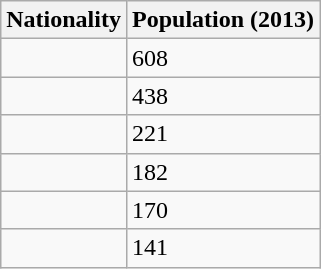<table class="wikitable floatright">
<tr>
<th>Nationality</th>
<th>Population (2013)</th>
</tr>
<tr>
<td></td>
<td>608</td>
</tr>
<tr>
<td></td>
<td>438</td>
</tr>
<tr>
<td></td>
<td>221</td>
</tr>
<tr>
<td></td>
<td>182</td>
</tr>
<tr>
<td></td>
<td>170</td>
</tr>
<tr>
<td></td>
<td>141</td>
</tr>
</table>
